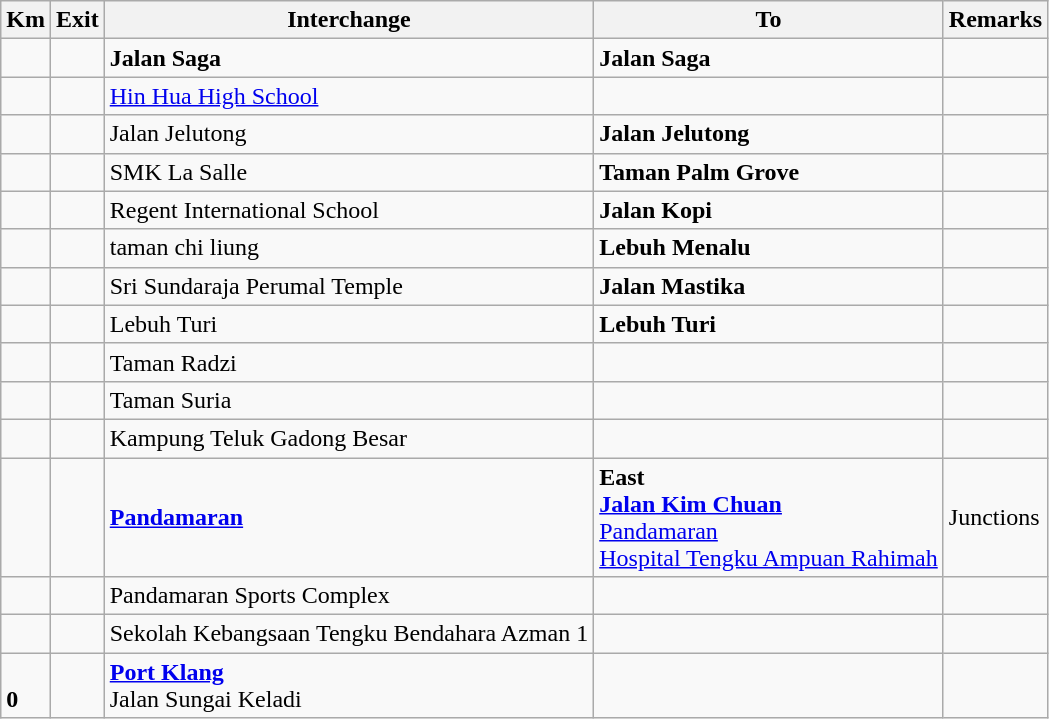<table class="wikitable">
<tr>
<th>Km</th>
<th>Exit</th>
<th>Interchange</th>
<th>To</th>
<th>Remarks</th>
</tr>
<tr>
<td></td>
<td></td>
<td><strong>Jalan Saga</strong></td>
<td><strong>Jalan Saga</strong></td>
<td></td>
</tr>
<tr>
<td></td>
<td></td>
<td><a href='#'>Hin Hua High School</a></td>
<td></td>
<td></td>
</tr>
<tr>
<td></td>
<td></td>
<td>Jalan Jelutong</td>
<td><strong>Jalan Jelutong</strong></td>
<td></td>
</tr>
<tr>
<td></td>
<td></td>
<td>SMK La Salle</td>
<td><strong>Taman Palm Grove</strong></td>
<td></td>
</tr>
<tr>
<td></td>
<td></td>
<td>Regent International School</td>
<td><strong>Jalan Kopi</strong></td>
<td></td>
</tr>
<tr>
<td></td>
<td></td>
<td>taman chi liung</td>
<td><strong>Lebuh Menalu</strong></td>
<td></td>
</tr>
<tr>
<td></td>
<td></td>
<td>Sri Sundaraja Perumal Temple</td>
<td><strong>Jalan Mastika</strong></td>
<td></td>
</tr>
<tr>
<td></td>
<td></td>
<td>Lebuh Turi</td>
<td><strong>Lebuh Turi</strong></td>
<td></td>
</tr>
<tr>
<td></td>
<td></td>
<td>Taman Radzi</td>
<td></td>
<td></td>
</tr>
<tr>
<td></td>
<td></td>
<td>Taman Suria</td>
<td></td>
<td></td>
</tr>
<tr>
<td></td>
<td></td>
<td>Kampung Teluk Gadong Besar</td>
<td></td>
<td></td>
</tr>
<tr>
<td></td>
<td></td>
<td><strong><a href='#'>Pandamaran</a></strong></td>
<td><strong>East</strong><br> <strong><a href='#'>Jalan Kim Chuan</a></strong><br><a href='#'>Pandamaran</a><br><a href='#'>Hospital Tengku Ampuan Rahimah</a> </td>
<td>Junctions</td>
</tr>
<tr>
<td></td>
<td></td>
<td>Pandamaran Sports Complex</td>
<td></td>
<td></td>
</tr>
<tr>
<td></td>
<td></td>
<td>Sekolah Kebangsaan Tengku Bendahara Azman 1</td>
<td></td>
<td></td>
</tr>
<tr>
<td><br><strong>0</strong></td>
<td></td>
<td><strong><a href='#'>Port Klang</a></strong><br>Jalan Sungai Keladi</td>
<td></td>
<td></td>
</tr>
</table>
